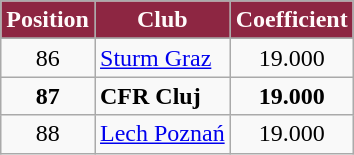<table class="wikitable" style="text-align: center;">
<tr>
<th scope=col style="color:#fffafa; background:#8D2642;">Position</th>
<th scope=col style="color:#fffafa; background:#8D2642;">Club</th>
<th scope=col style="color:#fffafa; background:#8D2642;">Coefficient</th>
</tr>
<tr>
</tr>
<tr>
<td>86</td>
<td align=left> <a href='#'>Sturm Graz</a></td>
<td>19.000</td>
</tr>
<tr>
<td><strong>87</strong></td>
<td align=left> <strong>CFR Cluj</strong></td>
<td><strong> 19.000 </strong></td>
</tr>
<tr>
<td>88</td>
<td align=left> <a href='#'>Lech Poznań</a></td>
<td>19.000</td>
</tr>
</table>
